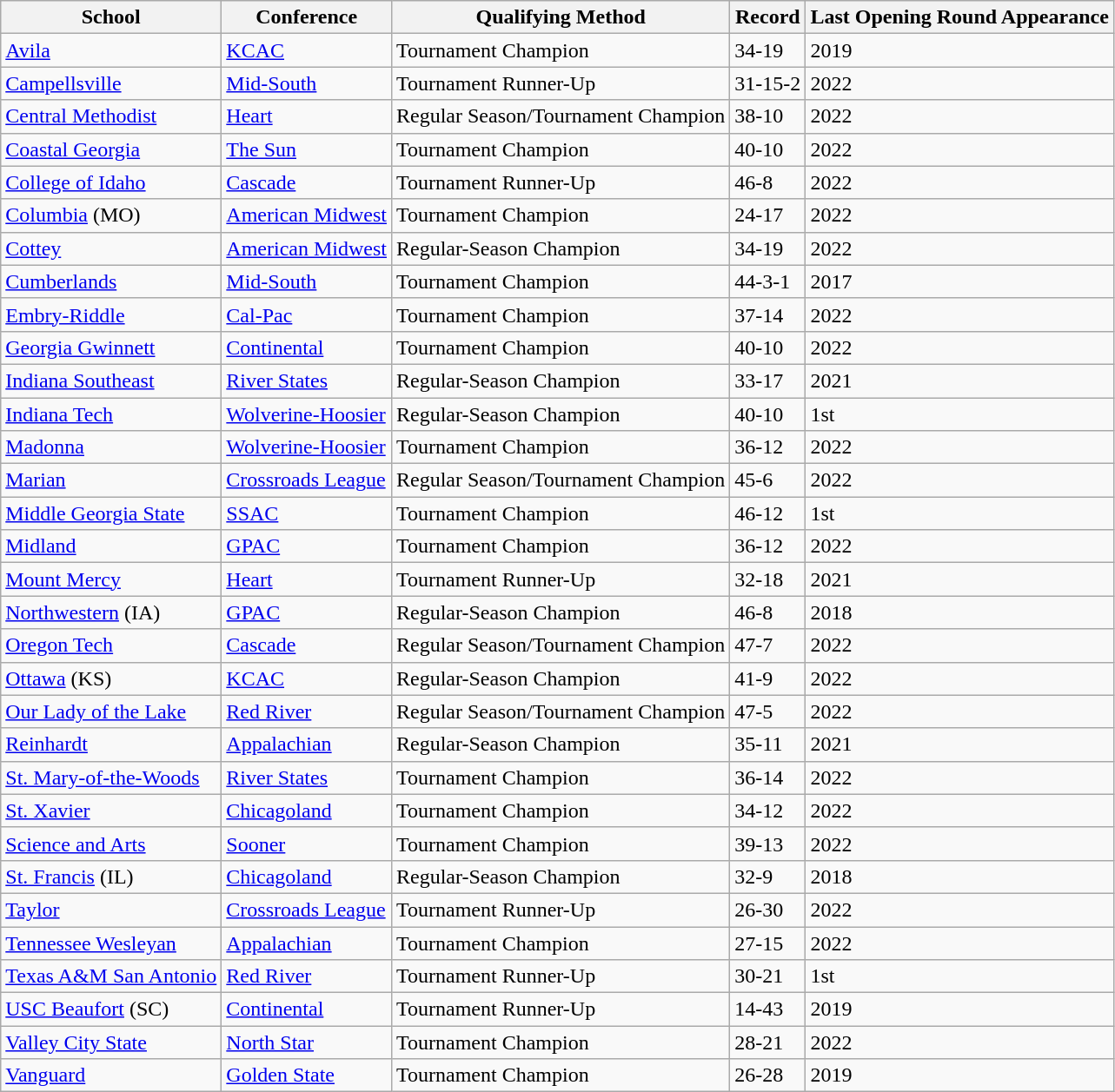<table class="wikitable sortable mw-collapsible">
<tr>
<th><strong>School</strong></th>
<th><strong>Conference</strong></th>
<th>Qualifying Method</th>
<th>Record</th>
<th>Last Opening Round Appearance</th>
</tr>
<tr>
<td><a href='#'>Avila</a></td>
<td><a href='#'>KCAC</a></td>
<td>Tournament Champion</td>
<td>34-19</td>
<td>2019</td>
</tr>
<tr>
<td><a href='#'>Campellsville</a></td>
<td><a href='#'>Mid-South</a></td>
<td>Tournament Runner-Up</td>
<td>31-15-2</td>
<td>2022</td>
</tr>
<tr>
<td><a href='#'>Central Methodist</a></td>
<td><a href='#'>Heart</a></td>
<td>Regular Season/Tournament Champion</td>
<td>38-10</td>
<td>2022</td>
</tr>
<tr>
<td><a href='#'>Coastal Georgia</a></td>
<td><a href='#'>The Sun</a></td>
<td>Tournament Champion</td>
<td>40-10</td>
<td>2022</td>
</tr>
<tr>
<td><a href='#'>College of Idaho</a></td>
<td><a href='#'>Cascade</a></td>
<td>Tournament Runner-Up</td>
<td>46-8</td>
<td>2022</td>
</tr>
<tr>
<td><a href='#'>Columbia</a> (MO)</td>
<td><a href='#'>American Midwest</a></td>
<td>Tournament Champion</td>
<td>24-17</td>
<td>2022</td>
</tr>
<tr>
<td><a href='#'>Cottey</a></td>
<td><a href='#'>American Midwest</a></td>
<td>Regular-Season Champion</td>
<td>34-19</td>
<td>2022</td>
</tr>
<tr>
<td><a href='#'>Cumberlands</a></td>
<td><a href='#'>Mid-South</a></td>
<td>Tournament Champion</td>
<td>44-3-1</td>
<td>2017</td>
</tr>
<tr>
<td><a href='#'>Embry-Riddle</a></td>
<td><a href='#'>Cal-Pac</a></td>
<td>Tournament Champion</td>
<td>37-14</td>
<td>2022</td>
</tr>
<tr>
<td><a href='#'>Georgia Gwinnett</a></td>
<td><a href='#'>Continental</a></td>
<td>Tournament Champion</td>
<td>40-10</td>
<td>2022</td>
</tr>
<tr>
<td><a href='#'>Indiana Southeast</a></td>
<td><a href='#'>River States</a></td>
<td>Regular-Season Champion</td>
<td>33-17</td>
<td>2021</td>
</tr>
<tr>
<td><a href='#'>Indiana Tech</a></td>
<td><a href='#'>Wolverine-Hoosier</a></td>
<td>Regular-Season Champion</td>
<td>40-10</td>
<td>1st</td>
</tr>
<tr>
<td><a href='#'>Madonna</a></td>
<td><a href='#'>Wolverine-Hoosier</a></td>
<td>Tournament Champion</td>
<td>36-12</td>
<td>2022</td>
</tr>
<tr>
<td><a href='#'>Marian</a></td>
<td><a href='#'>Crossroads League</a></td>
<td>Regular Season/Tournament Champion</td>
<td>45-6</td>
<td>2022</td>
</tr>
<tr>
<td><a href='#'>Middle Georgia State</a></td>
<td><a href='#'>SSAC</a></td>
<td>Tournament Champion</td>
<td>46-12</td>
<td>1st</td>
</tr>
<tr>
<td><a href='#'>Midland</a></td>
<td><a href='#'>GPAC</a></td>
<td>Tournament Champion</td>
<td>36-12</td>
<td>2022</td>
</tr>
<tr>
<td><a href='#'>Mount Mercy</a></td>
<td><a href='#'>Heart</a></td>
<td>Tournament Runner-Up</td>
<td>32-18</td>
<td>2021</td>
</tr>
<tr>
<td><a href='#'>Northwestern</a> (IA)</td>
<td><a href='#'>GPAC</a></td>
<td>Regular-Season Champion</td>
<td>46-8</td>
<td>2018</td>
</tr>
<tr>
<td><a href='#'>Oregon Tech</a></td>
<td><a href='#'>Cascade</a></td>
<td>Regular Season/Tournament Champion</td>
<td>47-7</td>
<td>2022</td>
</tr>
<tr>
<td><a href='#'>Ottawa</a> (KS)</td>
<td><a href='#'>KCAC</a></td>
<td>Regular-Season Champion</td>
<td>41-9</td>
<td>2022</td>
</tr>
<tr>
<td><a href='#'>Our Lady of the Lake</a></td>
<td><a href='#'>Red River</a></td>
<td>Regular Season/Tournament Champion</td>
<td>47-5</td>
<td>2022</td>
</tr>
<tr>
<td><a href='#'>Reinhardt</a></td>
<td><a href='#'>Appalachian</a></td>
<td>Regular-Season Champion</td>
<td>35-11</td>
<td>2021</td>
</tr>
<tr>
<td><a href='#'>St. Mary-of-the-Woods</a></td>
<td><a href='#'>River States</a></td>
<td>Tournament Champion</td>
<td>36-14</td>
<td>2022</td>
</tr>
<tr>
<td><a href='#'>St. Xavier</a></td>
<td><a href='#'>Chicagoland</a></td>
<td>Tournament Champion</td>
<td>34-12</td>
<td>2022</td>
</tr>
<tr>
<td><a href='#'>Science and Arts</a></td>
<td><a href='#'>Sooner</a></td>
<td>Tournament Champion</td>
<td>39-13</td>
<td>2022</td>
</tr>
<tr>
<td><a href='#'>St. Francis</a> (IL)</td>
<td><a href='#'>Chicagoland</a></td>
<td>Regular-Season Champion</td>
<td>32-9</td>
<td>2018</td>
</tr>
<tr>
<td><a href='#'>Taylor</a></td>
<td><a href='#'>Crossroads League</a></td>
<td>Tournament Runner-Up</td>
<td>26-30</td>
<td>2022</td>
</tr>
<tr>
<td><a href='#'>Tennessee Wesleyan</a></td>
<td><a href='#'>Appalachian</a></td>
<td>Tournament Champion</td>
<td>27-15</td>
<td>2022</td>
</tr>
<tr>
<td><a href='#'>Texas A&M San Antonio</a></td>
<td><a href='#'>Red River</a></td>
<td>Tournament Runner-Up</td>
<td>30-21</td>
<td>1st</td>
</tr>
<tr>
<td><a href='#'>USC Beaufort</a> (SC)</td>
<td><a href='#'>Continental</a></td>
<td>Tournament Runner-Up</td>
<td>14-43</td>
<td>2019</td>
</tr>
<tr>
<td><a href='#'>Valley City State</a></td>
<td><a href='#'>North Star</a></td>
<td>Tournament Champion</td>
<td>28-21</td>
<td>2022</td>
</tr>
<tr>
<td><a href='#'>Vanguard</a></td>
<td><a href='#'>Golden State</a></td>
<td>Tournament Champion</td>
<td>26-28</td>
<td>2019</td>
</tr>
</table>
